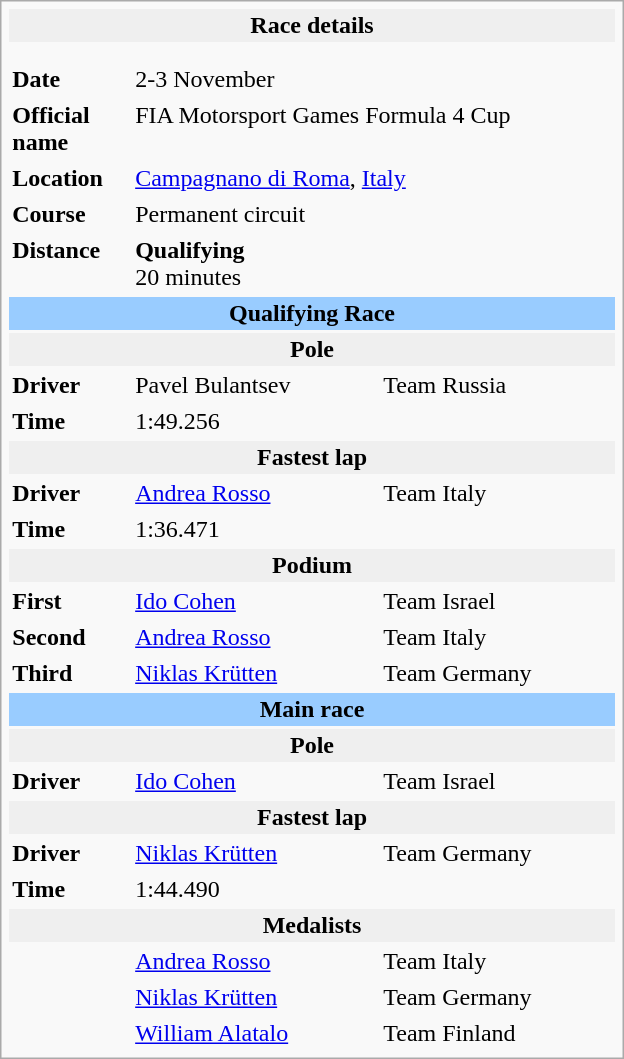<table class="infobox" align="right" cellpadding="2" style="float:right; width: 26em; ">
<tr>
<th colspan="3" bgcolor="#efefef">Race details</th>
</tr>
<tr>
<td colspan="3" style="text-align:center;"></td>
</tr>
<tr>
<td colspan="3" style="text-align:center;"></td>
</tr>
<tr>
<td style="width: 20%;"><strong>Date</strong></td>
<td>2-3 November</td>
</tr>
<tr>
<td><strong>Official name</strong></td>
<td colspan=2>FIA Motorsport Games Formula 4 Cup</td>
</tr>
<tr>
<td><strong>Location</strong></td>
<td colspan=2><a href='#'>Campagnano di Roma</a>, <a href='#'>Italy</a></td>
</tr>
<tr>
<td><strong>Course</strong></td>
<td colspan=2>Permanent circuit<br></td>
</tr>
<tr>
<td><strong>Distance</strong></td>
<td colspan=2><strong>Qualifying</strong><br> 20 minutes</td>
</tr>
<tr>
<td colspan=3 style="text-align:center; background-color:#99ccff"><strong>Qualifying Race</strong></td>
</tr>
<tr>
<th colspan=3 bgcolor="#efefef">Pole</th>
</tr>
<tr>
<td><strong>Driver</strong></td>
<td> Pavel Bulantsev</td>
<td>Team Russia</td>
</tr>
<tr>
<td><strong>Time</strong></td>
<td colspan=2>1:49.256</td>
</tr>
<tr>
<th colspan=3 bgcolor="#efefef">Fastest lap</th>
</tr>
<tr>
<td><strong>Driver</strong></td>
<td> <a href='#'>Andrea Rosso</a></td>
<td>Team Italy</td>
</tr>
<tr>
<td><strong>Time</strong></td>
<td colspan=2>1:36.471</td>
</tr>
<tr>
<th colspan=3 bgcolor="#efefef">Podium</th>
</tr>
<tr>
<td><strong>First</strong></td>
<td> <a href='#'>Ido Cohen</a></td>
<td>Team Israel</td>
</tr>
<tr>
<td><strong>Second</strong></td>
<td> <a href='#'>Andrea Rosso</a></td>
<td>Team Italy</td>
</tr>
<tr>
<td><strong>Third</strong></td>
<td> <a href='#'>Niklas Krütten</a></td>
<td>Team Germany</td>
</tr>
<tr>
<td colspan=3 style="text-align:center; background-color:#99ccff"><strong>Main race</strong></td>
</tr>
<tr>
<th colspan=3 bgcolor="#efefef">Pole</th>
</tr>
<tr>
<td><strong>Driver</strong></td>
<td> <a href='#'>Ido Cohen</a></td>
<td>Team Israel</td>
</tr>
<tr>
<th colspan=3 bgcolor="#efefef">Fastest lap</th>
</tr>
<tr>
<td><strong>Driver</strong></td>
<td> <a href='#'>Niklas Krütten</a></td>
<td>Team Germany</td>
</tr>
<tr>
<td><strong>Time</strong></td>
<td colspan=2>1:44.490</td>
</tr>
<tr>
<th colspan=3 bgcolor="#efefef">Medalists</th>
</tr>
<tr>
<td></td>
<td> <a href='#'>Andrea Rosso</a></td>
<td>Team Italy</td>
</tr>
<tr>
<td></td>
<td> <a href='#'>Niklas Krütten</a></td>
<td>Team Germany</td>
</tr>
<tr>
<td></td>
<td> <a href='#'>William Alatalo</a></td>
<td>Team Finland</td>
</tr>
</table>
